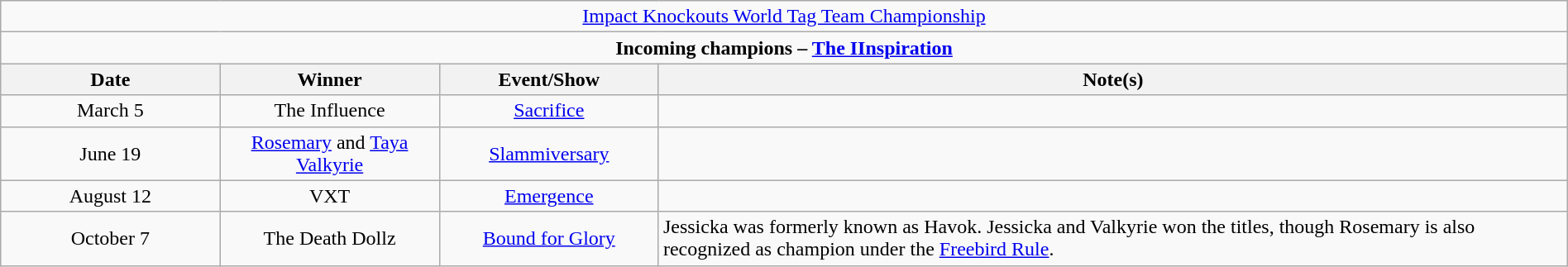<table class="wikitable" style="text-align:center; width:100%;">
<tr>
<td colspan="4" style="text-align: center;"><a href='#'>Impact Knockouts World Tag Team Championship</a></td>
</tr>
<tr>
<td colspan="4" style="text-align: center;"><strong>Incoming champions – <a href='#'>The IInspiration</a> </strong></td>
</tr>
<tr>
<th width=14%>Date</th>
<th width=14%>Winner</th>
<th width=14%>Event/Show</th>
<th width=58%>Note(s)</th>
</tr>
<tr>
<td>March 5</td>
<td>The Influence<br></td>
<td><a href='#'>Sacrifice</a></td>
<td></td>
</tr>
<tr>
<td>June 19</td>
<td><a href='#'>Rosemary</a> and <a href='#'>Taya Valkyrie</a></td>
<td><a href='#'>Slammiversary</a></td>
<td></td>
</tr>
<tr>
<td>August 12</td>
<td>VXT<br></td>
<td><a href='#'>Emergence</a><br></td>
<td></td>
</tr>
<tr>
<td>October 7</td>
<td>The Death Dollz<br></td>
<td><a href='#'>Bound for Glory</a></td>
<td align=left>Jessicka was formerly known as Havok. Jessicka and Valkyrie won the titles, though Rosemary is also recognized as champion under the <a href='#'>Freebird Rule</a>.</td>
</tr>
</table>
